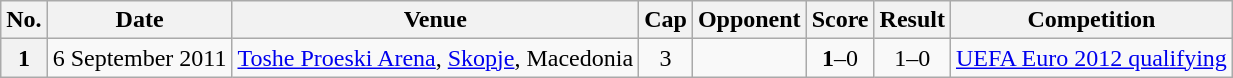<table class="wikitable sortable plainrowheaders">
<tr>
<th scope=col>No.</th>
<th scope=col data-sort-type=date>Date</th>
<th scope=col>Venue</th>
<th scope=col>Cap</th>
<th scope=col>Opponent</th>
<th scope=col>Score</th>
<th scope=col>Result</th>
<th scope=col>Competition</th>
</tr>
<tr>
<th scope=row>1</th>
<td>6 September 2011</td>
<td><a href='#'>Toshe Proeski Arena</a>, <a href='#'>Skopje</a>, Macedonia</td>
<td align=center>3</td>
<td></td>
<td align=center><strong>1</strong>–0</td>
<td align=center>1–0</td>
<td><a href='#'>UEFA Euro 2012 qualifying</a></td>
</tr>
</table>
